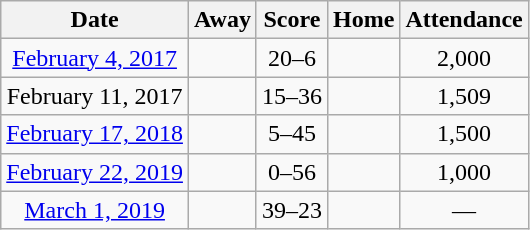<table class="wikitable">
<tr>
<th>Date</th>
<th>Away</th>
<th>Score</th>
<th>Home</th>
<th>Attendance</th>
</tr>
<tr align=center>
<td><a href='#'>February 4, 2017</a></td>
<td><strong></strong></td>
<td>20–6</td>
<td></td>
<td>2,000</td>
</tr>
<tr align=center>
<td>February 11, 2017</td>
<td></td>
<td>15–36</td>
<td><strong></strong></td>
<td>1,509</td>
</tr>
<tr align=center>
<td><a href='#'>February 17, 2018</a></td>
<td></td>
<td>5–45</td>
<td><strong></strong></td>
<td>1,500</td>
</tr>
<tr align=center>
<td><a href='#'>February 22, 2019</a></td>
<td></td>
<td>0–56</td>
<td><strong></strong></td>
<td>1,000</td>
</tr>
<tr align=center>
<td><a href='#'>March 1, 2019</a></td>
<td><strong></strong></td>
<td>39–23</td>
<td></td>
<td>—</td>
</tr>
</table>
